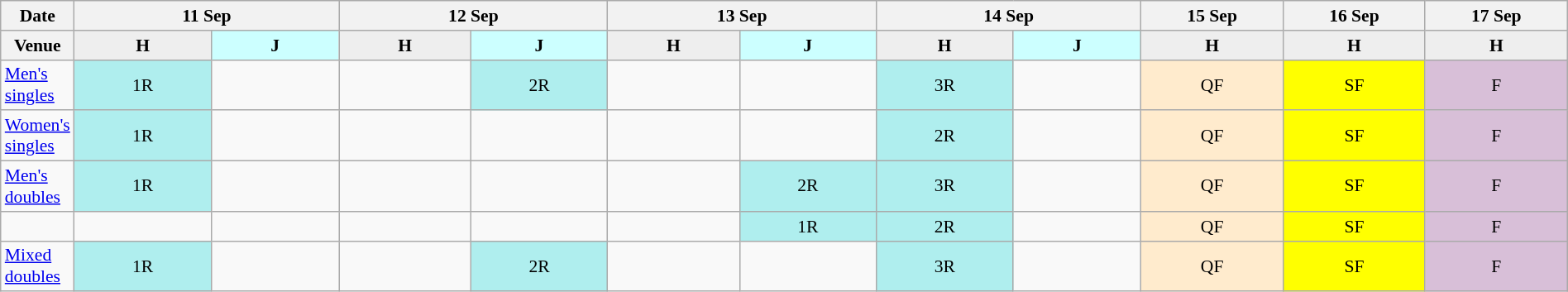<table class="wikitable" style="margin:0.5em auto; font-size:90%; text-align:center; nowrap:yes">
<tr>
<th>Date</th>
<th colspan="2">11 Sep</th>
<th colspan="2">12 Sep</th>
<th colspan="2">13 Sep</th>
<th colspan="2">14 Sep</th>
<th>15 Sep</th>
<th>16 Sep</th>
<th>17 Sep</th>
</tr>
<tr>
<th>Venue</th>
<th style="background-color:#EEEEEE; width:25em">H</th>
<th style="background-color:#CCFFFF; width:25em">J</th>
<th style="background-color:#EEEEEE; width:25em">H</th>
<th style="background-color:#CCFFFF; width:25em">J</th>
<th style="background-color:#EEEEEE; width:25em">H</th>
<th style="background-color:#CCFFFF; width:25em">J</th>
<th style="background-color:#EEEEEE; width:25em">H</th>
<th style="background-color:#CCFFFF; width:25em">J</th>
<th style="background-color:#EEEEEE; width:25em">H</th>
<th style="background-color:#EEEEEE; width:25em">H</th>
<th style="background-color:#EEEEEE; width:25em">H</th>
</tr>
<tr>
<td align="left"><a href='#'>Men's singles</a></td>
<td bgcolor="#AFEEEE">1R</td>
<td></td>
<td></td>
<td bgcolor="#AFEEEE">2R</td>
<td></td>
<td></td>
<td bgcolor="#AFEEEE">3R</td>
<td></td>
<td bgcolor="#FFEBCD">QF</td>
<td bgcolor="#FFFF00">SF</td>
<td bgcolor="#D8BFD8">F</td>
</tr>
<tr>
<td align="left"><a href='#'>Women's singles</a></td>
<td bgcolor="#AFEEEE">1R</td>
<td></td>
<td></td>
<td></td>
<td></td>
<td></td>
<td bgcolor="#AFEEEE">2R</td>
<td></td>
<td bgcolor="#FFEBCD">QF</td>
<td bgcolor="#FFFF00">SF</td>
<td bgcolor="#D8BFD8">F</td>
</tr>
<tr>
<td align="left"><a href='#'>Men's doubles</a></td>
<td bgcolor="#AFEEEE">1R</td>
<td></td>
<td></td>
<td></td>
<td></td>
<td bgcolor="#AFEEEE">2R</td>
<td bgcolor="#AFEEEE">3R</td>
<td></td>
<td bgcolor="#FFEBCD">QF</td>
<td bgcolor="#FFFF00">SF</td>
<td bgcolor="#D8BFD8">F</td>
</tr>
<tr>
<td align="left"></td>
<td></td>
<td></td>
<td></td>
<td></td>
<td></td>
<td bgcolor="#AFEEEE">1R</td>
<td bgcolor="#AFEEEE">2R</td>
<td></td>
<td bgcolor="#FFEBCD">QF</td>
<td bgcolor="#FFFF00">SF</td>
<td bgcolor="#D8BFD8">F</td>
</tr>
<tr>
<td align="left"><a href='#'>Mixed doubles</a></td>
<td bgcolor="#AFEEEE">1R</td>
<td></td>
<td></td>
<td bgcolor="#AFEEEE">2R</td>
<td></td>
<td></td>
<td bgcolor="#AFEEEE">3R</td>
<td></td>
<td bgcolor="#FFEBCD">QF</td>
<td bgcolor="#FFFF00">SF</td>
<td bgcolor="#D8BFD8">F</td>
</tr>
</table>
